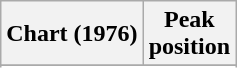<table class="wikitable">
<tr>
<th>Chart (1976)</th>
<th>Peak<br>position</th>
</tr>
<tr>
</tr>
<tr>
</tr>
</table>
